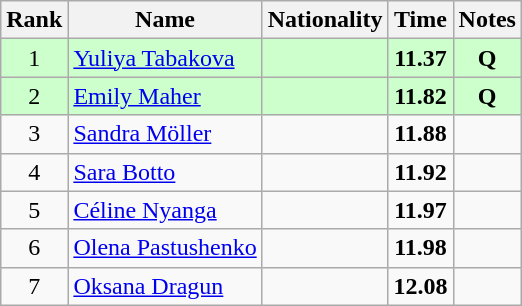<table class="wikitable sortable" style="text-align:center">
<tr>
<th>Rank</th>
<th>Name</th>
<th>Nationality</th>
<th>Time</th>
<th>Notes</th>
</tr>
<tr bgcolor=ccffcc>
<td>1</td>
<td align=left><a href='#'>Yuliya Tabakova</a></td>
<td align=left></td>
<td><strong>11.37</strong></td>
<td><strong>Q</strong></td>
</tr>
<tr bgcolor=ccffcc>
<td>2</td>
<td align=left><a href='#'>Emily Maher</a></td>
<td align=left></td>
<td><strong>11.82</strong></td>
<td><strong>Q</strong></td>
</tr>
<tr>
<td>3</td>
<td align=left><a href='#'>Sandra Möller</a></td>
<td align=left></td>
<td><strong>11.88</strong></td>
<td></td>
</tr>
<tr>
<td>4</td>
<td align=left><a href='#'>Sara Botto</a></td>
<td align=left></td>
<td><strong>11.92</strong></td>
<td></td>
</tr>
<tr>
<td>5</td>
<td align=left><a href='#'>Céline Nyanga</a></td>
<td align=left></td>
<td><strong>11.97</strong></td>
<td></td>
</tr>
<tr>
<td>6</td>
<td align=left><a href='#'>Olena Pastushenko</a></td>
<td align=left></td>
<td><strong>11.98</strong></td>
<td></td>
</tr>
<tr>
<td>7</td>
<td align=left><a href='#'>Oksana Dragun</a></td>
<td align=left></td>
<td><strong>12.08</strong></td>
<td></td>
</tr>
</table>
